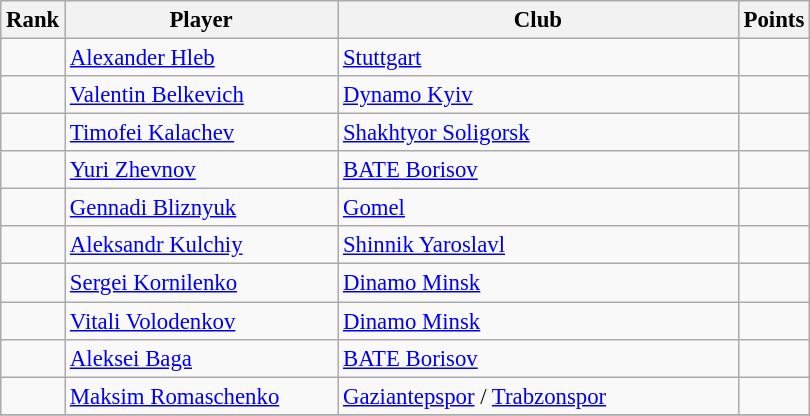<table class="wikitable" style="font-size:95%;">
<tr>
<th>Rank</th>
<th width="175pt">Player</th>
<th width="260pt">Club</th>
<th>Points</th>
</tr>
<tr>
<td></td>
<td><a href='#'>Alexander Hleb</a></td>
<td> <a href='#'>Stuttgart</a></td>
<td></td>
</tr>
<tr>
<td></td>
<td><a href='#'>Valentin Belkevich</a></td>
<td> <a href='#'>Dynamo Kyiv</a></td>
<td></td>
</tr>
<tr>
<td></td>
<td><a href='#'>Timofei Kalachev</a></td>
<td> <a href='#'>Shakhtyor Soligorsk</a></td>
<td></td>
</tr>
<tr>
<td></td>
<td><a href='#'>Yuri Zhevnov</a></td>
<td> <a href='#'>BATE Borisov</a></td>
<td></td>
</tr>
<tr>
<td></td>
<td><a href='#'>Gennadi Bliznyuk</a></td>
<td> <a href='#'>Gomel</a></td>
<td></td>
</tr>
<tr>
<td></td>
<td><a href='#'>Aleksandr Kulchiy</a></td>
<td> <a href='#'>Shinnik Yaroslavl</a></td>
<td></td>
</tr>
<tr>
<td></td>
<td><a href='#'>Sergei Kornilenko</a></td>
<td> <a href='#'>Dinamo Minsk</a></td>
<td></td>
</tr>
<tr>
<td></td>
<td><a href='#'>Vitali Volodenkov</a></td>
<td> <a href='#'>Dinamo Minsk</a></td>
<td></td>
</tr>
<tr>
<td></td>
<td><a href='#'>Aleksei Baga</a></td>
<td> <a href='#'>BATE Borisov</a></td>
<td></td>
</tr>
<tr>
<td></td>
<td><a href='#'>Maksim Romaschenko</a></td>
<td> <a href='#'>Gaziantepspor</a> /  <a href='#'>Trabzonspor</a></td>
<td></td>
</tr>
<tr>
</tr>
</table>
